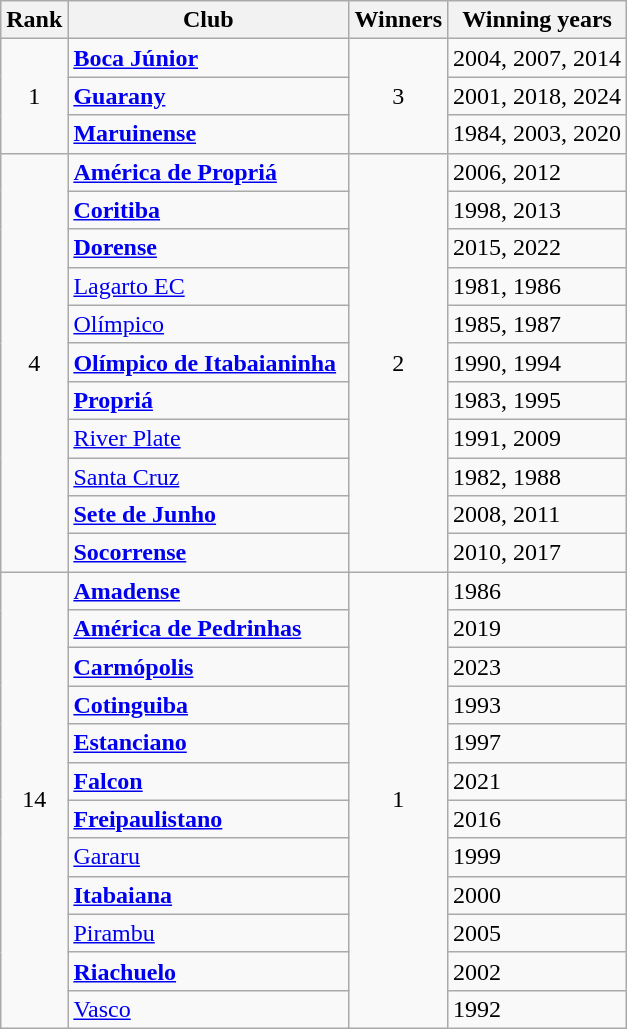<table class="wikitable sortable">
<tr>
<th>Rank</th>
<th style="width:180px">Club</th>
<th>Winners</th>
<th>Winning years</th>
</tr>
<tr>
<td rowspan=3 align=center>1</td>
<td><strong><a href='#'>Boca Júnior</a></strong></td>
<td rowspan=3 align=center>3</td>
<td>2004, 2007, 2014</td>
</tr>
<tr>
<td><strong><a href='#'>Guarany</a></strong></td>
<td>2001, 2018, 2024</td>
</tr>
<tr>
<td><strong><a href='#'>Maruinense</a></strong></td>
<td>1984, 2003, 2020</td>
</tr>
<tr>
<td rowspan=11 align=center>4</td>
<td><strong><a href='#'>América de Propriá</a></strong></td>
<td rowspan=11 align=center>2</td>
<td>2006, 2012</td>
</tr>
<tr>
<td><strong><a href='#'>Coritiba</a></strong></td>
<td>1998, 2013</td>
</tr>
<tr>
<td><strong><a href='#'>Dorense</a></strong></td>
<td>2015, 2022</td>
</tr>
<tr>
<td><a href='#'>Lagarto EC</a></td>
<td>1981, 1986</td>
</tr>
<tr>
<td><a href='#'>Olímpico</a></td>
<td>1985, 1987</td>
</tr>
<tr>
<td><strong><a href='#'>Olímpico de Itabaianinha</a></strong></td>
<td>1990, 1994</td>
</tr>
<tr>
<td><strong><a href='#'>Propriá</a></strong></td>
<td>1983, 1995</td>
</tr>
<tr>
<td><a href='#'>River Plate</a></td>
<td>1991, 2009</td>
</tr>
<tr>
<td><a href='#'>Santa Cruz</a></td>
<td>1982, 1988</td>
</tr>
<tr>
<td><strong><a href='#'>Sete de Junho</a></strong></td>
<td>2008, 2011</td>
</tr>
<tr>
<td><strong><a href='#'>Socorrense</a></strong></td>
<td>2010, 2017</td>
</tr>
<tr>
<td rowspan=12 align=center>14</td>
<td><strong><a href='#'>Amadense</a></strong></td>
<td rowspan=12 align=center>1</td>
<td>1986</td>
</tr>
<tr>
<td><strong><a href='#'>América de Pedrinhas</a></strong></td>
<td>2019</td>
</tr>
<tr>
<td><strong><a href='#'>Carmópolis</a></strong></td>
<td>2023</td>
</tr>
<tr>
<td><strong><a href='#'>Cotinguiba</a></strong></td>
<td>1993</td>
</tr>
<tr>
<td><strong><a href='#'>Estanciano</a></strong></td>
<td>1997</td>
</tr>
<tr>
<td><strong><a href='#'>Falcon</a></strong></td>
<td>2021</td>
</tr>
<tr>
<td><strong><a href='#'>Freipaulistano</a></strong></td>
<td>2016</td>
</tr>
<tr>
<td><a href='#'>Gararu</a></td>
<td>1999</td>
</tr>
<tr>
<td><strong><a href='#'>Itabaiana</a></strong></td>
<td>2000</td>
</tr>
<tr>
<td><a href='#'>Pirambu</a></td>
<td>2005</td>
</tr>
<tr>
<td><strong><a href='#'>Riachuelo</a></strong></td>
<td>2002</td>
</tr>
<tr>
<td><a href='#'>Vasco</a></td>
<td>1992</td>
</tr>
</table>
